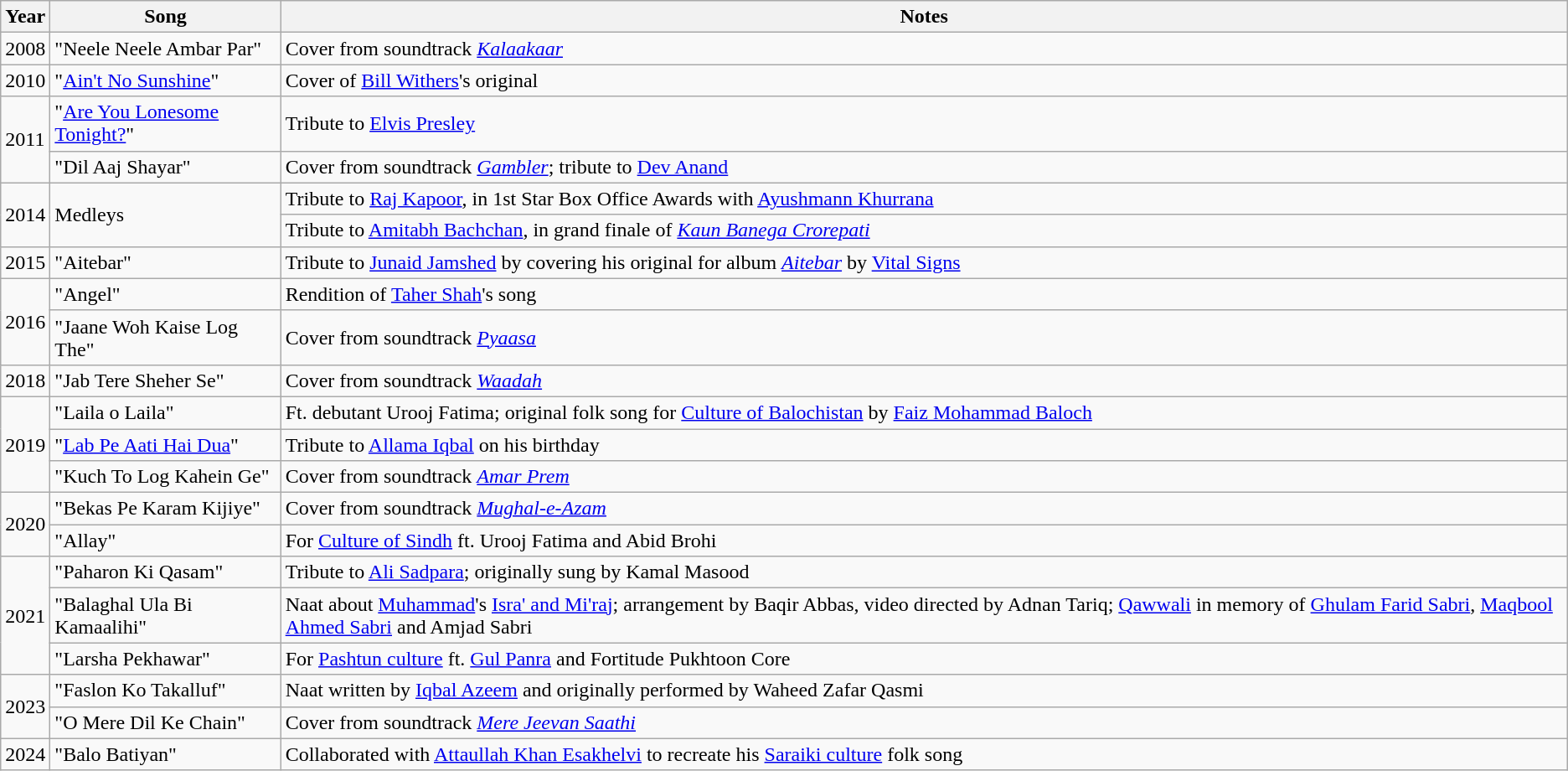<table class="wikitable">
<tr>
<th>Year</th>
<th>Song</th>
<th>Notes</th>
</tr>
<tr>
<td>2008</td>
<td>"Neele Neele Ambar Par"</td>
<td>Cover from soundtrack <em><a href='#'>Kalaakaar</a></em></td>
</tr>
<tr>
<td>2010</td>
<td>"<a href='#'>Ain't No Sunshine</a>"</td>
<td>Cover of <a href='#'>Bill Withers</a>'s original</td>
</tr>
<tr>
<td rowspan=2>2011</td>
<td>"<a href='#'>Are You Lonesome Tonight?</a>"</td>
<td>Tribute to <a href='#'>Elvis Presley</a></td>
</tr>
<tr>
<td>"Dil Aaj Shayar"</td>
<td>Cover from soundtrack <em><a href='#'>Gambler</a></em>; tribute to <a href='#'>Dev Anand</a></td>
</tr>
<tr>
<td rowspan=2>2014</td>
<td rowspan=2>Medleys</td>
<td>Tribute to <a href='#'>Raj Kapoor</a>, in 1st Star Box Office Awards with <a href='#'>Ayushmann Khurrana</a></td>
</tr>
<tr>
<td>Tribute to <a href='#'>Amitabh Bachchan</a>, in grand finale of <em><a href='#'>Kaun Banega Crorepati</a></em></td>
</tr>
<tr>
<td>2015</td>
<td>"Aitebar"</td>
<td>Tribute to <a href='#'>Junaid Jamshed</a> by covering his original for album <em><a href='#'>Aitebar</a></em> by <a href='#'>Vital Signs</a></td>
</tr>
<tr>
<td rowspan=2>2016</td>
<td>"Angel"</td>
<td>Rendition of <a href='#'>Taher Shah</a>'s song</td>
</tr>
<tr>
<td>"Jaane Woh Kaise Log The"</td>
<td>Cover from soundtrack <em><a href='#'>Pyaasa</a></em></td>
</tr>
<tr>
<td>2018</td>
<td>"Jab Tere Sheher Se"</td>
<td>Cover from soundtrack <em><a href='#'>Waadah</a></em></td>
</tr>
<tr>
<td rowspan=3>2019</td>
<td>"Laila o Laila"</td>
<td>Ft. debutant Urooj Fatima; original folk song for <a href='#'>Culture of Balochistan</a> by <a href='#'>Faiz Mohammad Baloch</a></td>
</tr>
<tr>
<td>"<a href='#'>Lab Pe Aati Hai Dua</a>"</td>
<td>Tribute to <a href='#'>Allama Iqbal</a> on his birthday</td>
</tr>
<tr>
<td>"Kuch To Log Kahein Ge"</td>
<td>Cover from soundtrack <em><a href='#'>Amar Prem</a></em></td>
</tr>
<tr>
<td rowspan=2>2020</td>
<td>"Bekas Pe Karam Kijiye"</td>
<td>Cover from soundtrack <em><a href='#'>Mughal-e-Azam</a></em></td>
</tr>
<tr>
<td>"Allay"</td>
<td>For <a href='#'>Culture of Sindh</a> ft. Urooj Fatima and Abid Brohi</td>
</tr>
<tr>
<td rowspan=3>2021</td>
<td>"Paharon Ki Qasam"</td>
<td>Tribute to <a href='#'>Ali Sadpara</a>; originally sung by Kamal Masood</td>
</tr>
<tr>
<td>"Balaghal Ula Bi Kamaalihi"</td>
<td>Naat about <a href='#'>Muhammad</a>'s <a href='#'>Isra' and Mi'raj</a>; arrangement by Baqir Abbas, video directed by Adnan Tariq; <a href='#'>Qawwali</a> in memory of <a href='#'>Ghulam Farid Sabri</a>, <a href='#'>Maqbool Ahmed Sabri</a> and Amjad Sabri</td>
</tr>
<tr>
<td>"Larsha Pekhawar"</td>
<td>For <a href='#'>Pashtun culture</a> ft. <a href='#'>Gul Panra</a> and Fortitude Pukhtoon Core</td>
</tr>
<tr>
<td rowspan=2>2023</td>
<td>"Faslon Ko Takalluf"</td>
<td>Naat written by <a href='#'>Iqbal Azeem</a> and originally performed by Waheed Zafar Qasmi</td>
</tr>
<tr>
<td>"O Mere Dil Ke Chain"</td>
<td>Cover from soundtrack <em><a href='#'>Mere Jeevan Saathi</a></em></td>
</tr>
<tr>
<td>2024</td>
<td>"Balo Batiyan"</td>
<td>Collaborated with <a href='#'>Attaullah Khan Esakhelvi</a> to recreate his <a href='#'>Saraiki culture</a> folk song</td>
</tr>
</table>
